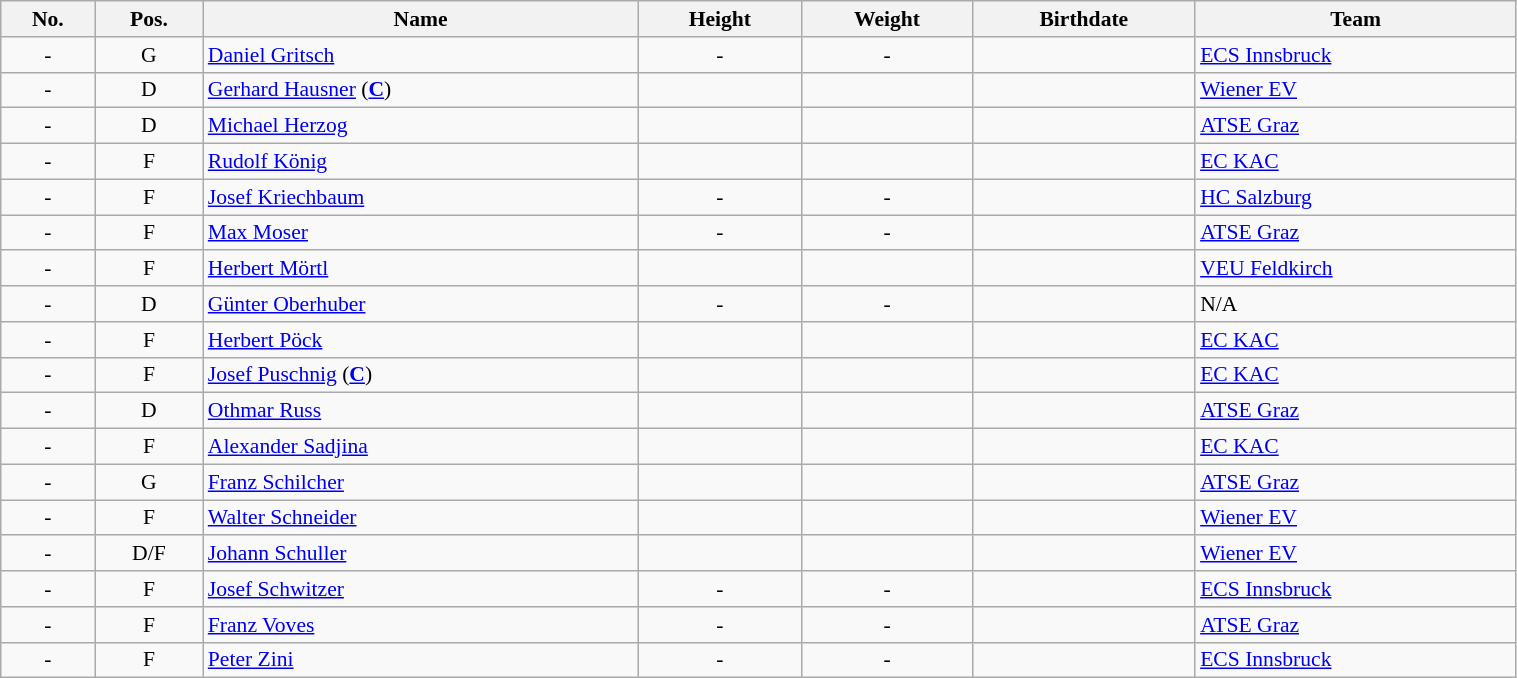<table class="wikitable sortable" width="80%" style="font-size: 90%; text-align: center;">
<tr>
<th>No.</th>
<th>Pos.</th>
<th>Name</th>
<th>Height</th>
<th>Weight</th>
<th>Birthdate</th>
<th>Team</th>
</tr>
<tr>
<td>-</td>
<td>G</td>
<td style="text-align:left;"><a href='#'>Daniel Gritsch</a></td>
<td>-</td>
<td>-</td>
<td style="text-align:right;"></td>
<td style="text-align:left;"> <a href='#'>ECS Innsbruck</a></td>
</tr>
<tr>
<td>-</td>
<td>D</td>
<td style="text-align:left;"><a href='#'>Gerhard Hausner</a> (<strong><a href='#'>C</a></strong>)</td>
<td></td>
<td></td>
<td style="text-align:right;"></td>
<td style="text-align:left;"> <a href='#'>Wiener EV</a></td>
</tr>
<tr>
<td>-</td>
<td>D</td>
<td style="text-align:left;"><a href='#'>Michael Herzog</a></td>
<td></td>
<td></td>
<td style="text-align:right;"></td>
<td style="text-align:left;"> <a href='#'>ATSE Graz</a></td>
</tr>
<tr>
<td>-</td>
<td>F</td>
<td style="text-align:left;"><a href='#'>Rudolf König</a></td>
<td></td>
<td></td>
<td style="text-align:right;"></td>
<td style="text-align:left;"> <a href='#'>EC KAC</a></td>
</tr>
<tr>
<td>-</td>
<td>F</td>
<td style="text-align:left;"><a href='#'>Josef Kriechbaum</a></td>
<td>-</td>
<td>-</td>
<td style="text-align:right;"></td>
<td style="text-align:left;"> <a href='#'>HC Salzburg</a></td>
</tr>
<tr>
<td>-</td>
<td>F</td>
<td style="text-align:left;"><a href='#'>Max Moser</a></td>
<td>-</td>
<td>-</td>
<td style="text-align:right;"></td>
<td style="text-align:left;"> <a href='#'>ATSE Graz</a></td>
</tr>
<tr>
<td>-</td>
<td>F</td>
<td style="text-align:left;"><a href='#'>Herbert Mörtl</a></td>
<td></td>
<td></td>
<td style="text-align:right;"></td>
<td style="text-align:left;"> <a href='#'>VEU Feldkirch</a></td>
</tr>
<tr>
<td>-</td>
<td>D</td>
<td style="text-align:left;"><a href='#'>Günter Oberhuber</a></td>
<td>-</td>
<td>-</td>
<td style="text-align:right;"></td>
<td style="text-align:left;">N/A</td>
</tr>
<tr>
<td>-</td>
<td>F</td>
<td style="text-align:left;"><a href='#'>Herbert Pöck</a></td>
<td></td>
<td></td>
<td style="text-align:right;"></td>
<td style="text-align:left;"> <a href='#'>EC KAC</a></td>
</tr>
<tr>
<td>-</td>
<td>F</td>
<td style="text-align:left;"><a href='#'>Josef Puschnig</a> (<strong><a href='#'>C</a></strong>)</td>
<td></td>
<td></td>
<td style="text-align:right;"></td>
<td style="text-align:left;"> <a href='#'>EC KAC</a></td>
</tr>
<tr>
<td>-</td>
<td>D</td>
<td style="text-align:left;"><a href='#'>Othmar Russ</a></td>
<td></td>
<td></td>
<td style="text-align:right;"></td>
<td style="text-align:left;"> <a href='#'>ATSE Graz</a></td>
</tr>
<tr>
<td>-</td>
<td>F</td>
<td style="text-align:left;"><a href='#'>Alexander Sadjina</a></td>
<td></td>
<td></td>
<td style="text-align:right;"></td>
<td style="text-align:left;"> <a href='#'>EC KAC</a></td>
</tr>
<tr>
<td>-</td>
<td>G</td>
<td style="text-align:left;"><a href='#'>Franz Schilcher</a></td>
<td></td>
<td></td>
<td style="text-align:right;"></td>
<td style="text-align:left;"> <a href='#'>ATSE Graz</a></td>
</tr>
<tr>
<td>-</td>
<td>F</td>
<td style="text-align:left;"><a href='#'>Walter Schneider</a></td>
<td></td>
<td></td>
<td style="text-align:right;"></td>
<td style="text-align:left;"> <a href='#'>Wiener EV</a></td>
</tr>
<tr>
<td>-</td>
<td>D/F</td>
<td style="text-align:left;"><a href='#'>Johann Schuller</a></td>
<td></td>
<td></td>
<td style="text-align:right;"></td>
<td style="text-align:left;"> <a href='#'>Wiener EV</a></td>
</tr>
<tr>
<td>-</td>
<td>F</td>
<td style="text-align:left;"><a href='#'>Josef Schwitzer</a></td>
<td>-</td>
<td>-</td>
<td style="text-align:right;"></td>
<td style="text-align:left;"> <a href='#'>ECS Innsbruck</a></td>
</tr>
<tr>
<td>-</td>
<td>F</td>
<td style="text-align:left;"><a href='#'>Franz Voves</a></td>
<td>-</td>
<td>-</td>
<td style="text-align:right;"></td>
<td style="text-align:left;"> <a href='#'>ATSE Graz</a></td>
</tr>
<tr>
<td>-</td>
<td>F</td>
<td style="text-align:left;"><a href='#'>Peter Zini</a></td>
<td>-</td>
<td>-</td>
<td style="text-align:right;"></td>
<td style="text-align:left;"> <a href='#'>ECS Innsbruck</a></td>
</tr>
</table>
